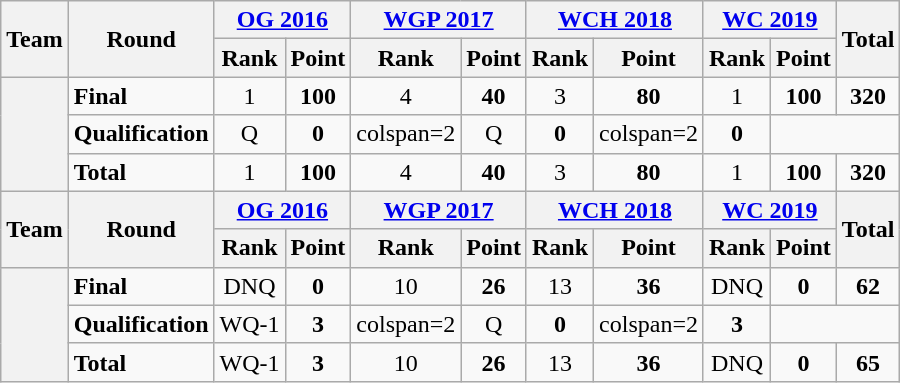<table class="wikitable" style="font-size:100%; text-align:center;">
<tr>
<th rowspan=2>Team</th>
<th rowspan=2>Round</th>
<th colspan=2><a href='#'>OG 2016</a></th>
<th colspan=2><a href='#'>WGP 2017</a></th>
<th colspan=2><a href='#'>WCH 2018</a></th>
<th colspan=2><a href='#'>WC 2019</a></th>
<th rowspan=2>Total</th>
</tr>
<tr>
<th>Rank</th>
<th>Point</th>
<th>Rank</th>
<th>Point</th>
<th>Rank</th>
<th>Point</th>
<th>Rank</th>
<th>Point</th>
</tr>
<tr>
<th rowspan=3 align=left></th>
<td align=left><strong>Final</strong></td>
<td>1</td>
<td><strong>100</strong></td>
<td>4</td>
<td><strong>40</strong></td>
<td>3</td>
<td><strong>80</strong></td>
<td>1</td>
<td><strong>100</strong></td>
<td><strong>320</strong></td>
</tr>
<tr>
<td align=left><strong>Qualification</strong></td>
<td>Q</td>
<td><strong>0</strong></td>
<td>colspan=2 </td>
<td>Q</td>
<td><strong>0</strong></td>
<td>colspan=2 </td>
<td><strong>0</strong></td>
</tr>
<tr>
<td align=left><strong>Total</strong></td>
<td>1</td>
<td><strong>100</strong></td>
<td>4</td>
<td><strong>40</strong></td>
<td>3</td>
<td><strong>80</strong></td>
<td>1</td>
<td><strong>100</strong></td>
<td><strong>320</strong></td>
</tr>
<tr>
<th rowspan=2>Team</th>
<th rowspan=2>Round</th>
<th colspan=2><a href='#'>OG 2016</a></th>
<th colspan=2><a href='#'>WGP 2017</a></th>
<th colspan=2><a href='#'>WCH 2018</a></th>
<th colspan=2><a href='#'>WC 2019</a></th>
<th rowspan=2>Total</th>
</tr>
<tr>
<th>Rank</th>
<th>Point</th>
<th>Rank</th>
<th>Point</th>
<th>Rank</th>
<th>Point</th>
<th>Rank</th>
<th>Point</th>
</tr>
<tr>
<th rowspan=3 align=left></th>
<td align=left><strong>Final</strong></td>
<td>DNQ</td>
<td><strong>0</strong></td>
<td>10</td>
<td><strong>26</strong></td>
<td>13</td>
<td><strong>36</strong></td>
<td>DNQ</td>
<td><strong>0</strong></td>
<td><strong>62</strong></td>
</tr>
<tr>
<td align=left><strong>Qualification</strong></td>
<td>WQ-1</td>
<td><strong>3</strong></td>
<td>colspan=2 </td>
<td>Q</td>
<td><strong>0</strong></td>
<td>colspan=2 </td>
<td><strong>3</strong></td>
</tr>
<tr>
<td align=left><strong>Total</strong></td>
<td>WQ-1</td>
<td><strong>3</strong></td>
<td>10</td>
<td><strong>26</strong></td>
<td>13</td>
<td><strong>36</strong></td>
<td>DNQ</td>
<td><strong>0</strong></td>
<td><strong>65</strong></td>
</tr>
</table>
